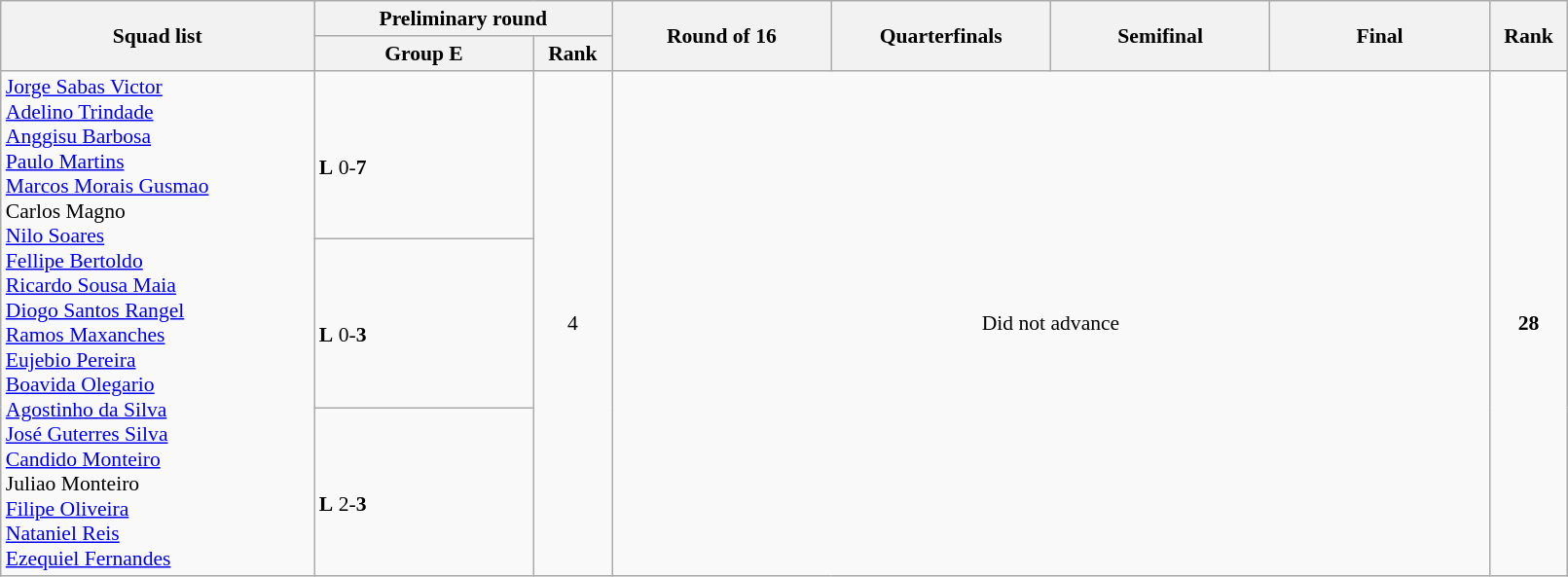<table class="wikitable" width="85%" style="text-align:left; font-size:90%">
<tr>
<th rowspan="2" width="20%">Squad list</th>
<th colspan="2">Preliminary round</th>
<th rowspan="2" width="14%">Round of 16</th>
<th rowspan="2" width="14%">Quarterfinals</th>
<th rowspan="2" width="14%">Semifinal</th>
<th rowspan="2" width="14%">Final</th>
<th rowspan="2" width="5%">Rank</th>
</tr>
<tr>
<th width="14%">Group E</th>
<th width="5%">Rank</th>
</tr>
<tr>
<td rowspan=3><a href='#'>Jorge Sabas Victor</a><br><a href='#'>Adelino Trindade</a><br><a href='#'>Anggisu Barbosa</a><br><a href='#'>Paulo Martins</a><br><a href='#'>Marcos Morais Gusmao</a><br>Carlos Magno<br><a href='#'>Nilo Soares</a><br><a href='#'>Fellipe Bertoldo</a><br><a href='#'>Ricardo Sousa Maia</a><br><a href='#'>Diogo Santos Rangel</a><br><a href='#'>Ramos Maxanches</a><br><a href='#'>Eujebio Pereira</a><br><a href='#'>Boavida Olegario</a><br><a href='#'>Agostinho da Silva</a><br><a href='#'>José Guterres Silva</a><br><a href='#'>Candido Monteiro</a><br>Juliao Monteiro<br><a href='#'>Filipe Oliveira</a><br><a href='#'>Nataniel Reis</a><br><a href='#'>Ezequiel Fernandes</a></td>
<td><br><strong>L</strong> 0-<strong>7</strong></td>
<td rowspan=3 align=center>4</td>
<td rowspan=3 colspan=4 align=center>Did not advance</td>
<td rowspan=3 align=center><strong>28</strong></td>
</tr>
<tr>
<td><br><strong>L</strong>  0-<strong>3</strong></td>
</tr>
<tr>
<td><br><strong>L</strong>  2-<strong>3</strong></td>
</tr>
</table>
